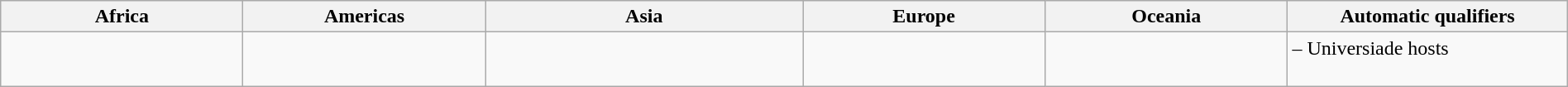<table class=wikitable width=100%>
<tr>
<th width=13%>Africa</th>
<th width=13%>Americas</th>
<th width=17%>Asia</th>
<th width=13%>Europe</th>
<th width=13%>Oceania</th>
<th width=15%>Automatic qualifiers</th>
</tr>
<tr valign=top>
<td></td>
<td></td>
<td><br></td>
<td><br><br>   </td>
<td></td>
<td> – Universiade hosts</td>
</tr>
</table>
